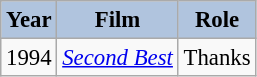<table class="wikitable" style="font-size:95%;">
<tr>
<th style="background:#B0C4DE;">Year</th>
<th style="background:#B0C4DE;">Film</th>
<th style="background:#B0C4DE;">Role</th>
</tr>
<tr>
<td>1994</td>
<td><em><a href='#'>Second Best</a></em></td>
<td>Thanks</td>
</tr>
</table>
